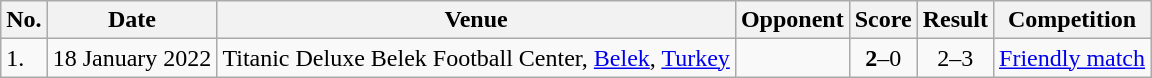<table class="wikitable">
<tr>
<th>No.</th>
<th>Date</th>
<th>Venue</th>
<th>Opponent</th>
<th>Score</th>
<th>Result</th>
<th>Competition</th>
</tr>
<tr>
<td>1.</td>
<td>18 January 2022</td>
<td>Titanic Deluxe Belek Football Center, <a href='#'>Belek</a>, <a href='#'>Turkey</a></td>
<td></td>
<td align=center><strong>2</strong>–0</td>
<td align=center>2–3</td>
<td><a href='#'>Friendly match</a></td>
</tr>
</table>
